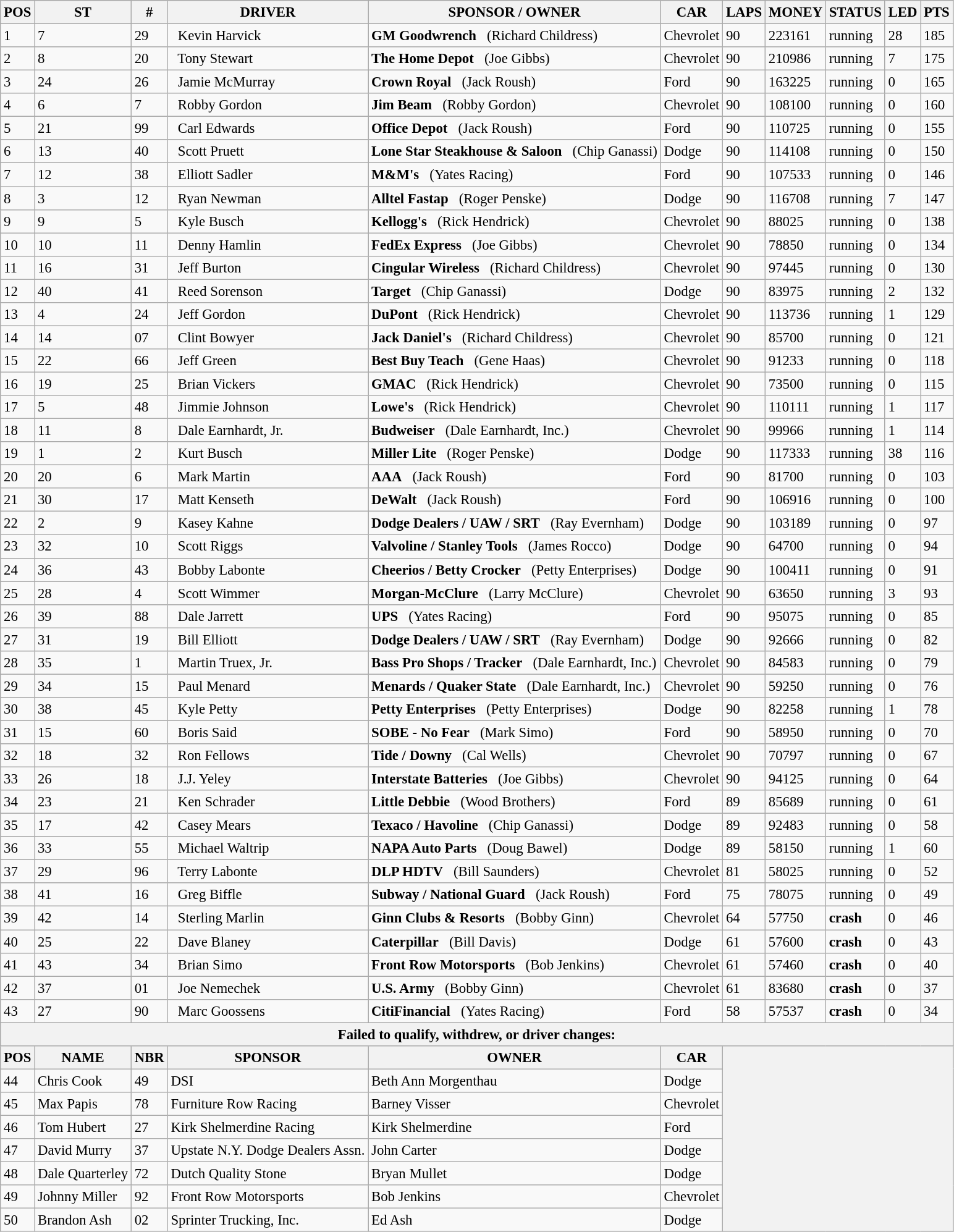<table class="wikitable" style="font-size:95%">
<tr>
<th>POS</th>
<th>ST</th>
<th>#</th>
<th>DRIVER</th>
<th>SPONSOR / OWNER</th>
<th>CAR</th>
<th>LAPS</th>
<th>MONEY</th>
<th>STATUS</th>
<th>LED</th>
<th>PTS</th>
</tr>
<tr>
<td>1</td>
<td>7</td>
<td>29</td>
<td>  Kevin Harvick</td>
<td><strong>GM Goodwrench</strong>   (Richard Childress)</td>
<td>Chevrolet</td>
<td>90</td>
<td>223161</td>
<td>running</td>
<td>28</td>
<td>185</td>
</tr>
<tr>
<td>2</td>
<td>8</td>
<td>20</td>
<td>  Tony Stewart</td>
<td><strong>The Home Depot</strong>   (Joe Gibbs)</td>
<td>Chevrolet</td>
<td>90</td>
<td>210986</td>
<td>running</td>
<td>7</td>
<td>175</td>
</tr>
<tr>
<td>3</td>
<td>24</td>
<td>26</td>
<td>  Jamie McMurray</td>
<td><strong>Crown Royal</strong>   (Jack Roush)</td>
<td>Ford</td>
<td>90</td>
<td>163225</td>
<td>running</td>
<td>0</td>
<td>165</td>
</tr>
<tr>
<td>4</td>
<td>6</td>
<td>7</td>
<td>  Robby Gordon</td>
<td><strong>Jim Beam</strong>   (Robby Gordon)</td>
<td>Chevrolet</td>
<td>90</td>
<td>108100</td>
<td>running</td>
<td>0</td>
<td>160</td>
</tr>
<tr>
<td>5</td>
<td>21</td>
<td>99</td>
<td>  Carl Edwards</td>
<td><strong>Office Depot</strong>   (Jack Roush)</td>
<td>Ford</td>
<td>90</td>
<td>110725</td>
<td>running</td>
<td>0</td>
<td>155</td>
</tr>
<tr>
<td>6</td>
<td>13</td>
<td>40</td>
<td>  Scott Pruett</td>
<td><strong>Lone Star Steakhouse & Saloon</strong>   (Chip Ganassi)</td>
<td>Dodge</td>
<td>90</td>
<td>114108</td>
<td>running</td>
<td>0</td>
<td>150</td>
</tr>
<tr>
<td>7</td>
<td>12</td>
<td>38</td>
<td>  Elliott Sadler</td>
<td><strong>M&M's</strong>   (Yates Racing)</td>
<td>Ford</td>
<td>90</td>
<td>107533</td>
<td>running</td>
<td>0</td>
<td>146</td>
</tr>
<tr>
<td>8</td>
<td>3</td>
<td>12</td>
<td>  Ryan Newman</td>
<td><strong>Alltel Fastap</strong>   (Roger Penske)</td>
<td>Dodge</td>
<td>90</td>
<td>116708</td>
<td>running</td>
<td>7</td>
<td>147</td>
</tr>
<tr>
<td>9</td>
<td>9</td>
<td>5</td>
<td>  Kyle Busch</td>
<td><strong>Kellogg's</strong>   (Rick Hendrick)</td>
<td>Chevrolet</td>
<td>90</td>
<td>88025</td>
<td>running</td>
<td>0</td>
<td>138</td>
</tr>
<tr>
<td>10</td>
<td>10</td>
<td>11</td>
<td>  Denny Hamlin</td>
<td><strong>FedEx Express</strong>   (Joe Gibbs)</td>
<td>Chevrolet</td>
<td>90</td>
<td>78850</td>
<td>running</td>
<td>0</td>
<td>134</td>
</tr>
<tr>
<td>11</td>
<td>16</td>
<td>31</td>
<td>  Jeff Burton</td>
<td><strong>Cingular Wireless</strong>   (Richard Childress)</td>
<td>Chevrolet</td>
<td>90</td>
<td>97445</td>
<td>running</td>
<td>0</td>
<td>130</td>
</tr>
<tr>
<td>12</td>
<td>40</td>
<td>41</td>
<td>  Reed Sorenson</td>
<td><strong>Target</strong>   (Chip Ganassi)</td>
<td>Dodge</td>
<td>90</td>
<td>83975</td>
<td>running</td>
<td>2</td>
<td>132</td>
</tr>
<tr>
<td>13</td>
<td>4</td>
<td>24</td>
<td>  Jeff Gordon</td>
<td><strong>DuPont</strong>   (Rick Hendrick)</td>
<td>Chevrolet</td>
<td>90</td>
<td>113736</td>
<td>running</td>
<td>1</td>
<td>129</td>
</tr>
<tr>
<td>14</td>
<td>14</td>
<td>07</td>
<td>  Clint Bowyer</td>
<td><strong>Jack Daniel's</strong>   (Richard Childress)</td>
<td>Chevrolet</td>
<td>90</td>
<td>85700</td>
<td>running</td>
<td>0</td>
<td>121</td>
</tr>
<tr>
<td>15</td>
<td>22</td>
<td>66</td>
<td>  Jeff Green</td>
<td><strong>Best Buy Teach</strong>   (Gene Haas)</td>
<td>Chevrolet</td>
<td>90</td>
<td>91233</td>
<td>running</td>
<td>0</td>
<td>118</td>
</tr>
<tr>
<td>16</td>
<td>19</td>
<td>25</td>
<td>  Brian Vickers</td>
<td><strong>GMAC</strong>   (Rick Hendrick)</td>
<td>Chevrolet</td>
<td>90</td>
<td>73500</td>
<td>running</td>
<td>0</td>
<td>115</td>
</tr>
<tr>
<td>17</td>
<td>5</td>
<td>48</td>
<td>  Jimmie Johnson</td>
<td><strong>Lowe's</strong>   (Rick Hendrick)</td>
<td>Chevrolet</td>
<td>90</td>
<td>110111</td>
<td>running</td>
<td>1</td>
<td>117</td>
</tr>
<tr>
<td>18</td>
<td>11</td>
<td>8</td>
<td>  Dale Earnhardt, Jr.</td>
<td><strong>Budweiser</strong>   (Dale Earnhardt, Inc.)</td>
<td>Chevrolet</td>
<td>90</td>
<td>99966</td>
<td>running</td>
<td>1</td>
<td>114</td>
</tr>
<tr>
<td>19</td>
<td>1</td>
<td>2</td>
<td>  Kurt Busch</td>
<td><strong>Miller Lite</strong>   (Roger Penske)</td>
<td>Dodge</td>
<td>90</td>
<td>117333</td>
<td>running</td>
<td>38</td>
<td>116</td>
</tr>
<tr>
<td>20</td>
<td>20</td>
<td>6</td>
<td>  Mark Martin</td>
<td><strong>AAA</strong>   (Jack Roush)</td>
<td>Ford</td>
<td>90</td>
<td>81700</td>
<td>running</td>
<td>0</td>
<td>103</td>
</tr>
<tr>
<td>21</td>
<td>30</td>
<td>17</td>
<td>  Matt Kenseth</td>
<td><strong>DeWalt</strong>   (Jack Roush)</td>
<td>Ford</td>
<td>90</td>
<td>106916</td>
<td>running</td>
<td>0</td>
<td>100</td>
</tr>
<tr>
<td>22</td>
<td>2</td>
<td>9</td>
<td>  Kasey Kahne</td>
<td><strong>Dodge Dealers / UAW / SRT</strong>   (Ray Evernham)</td>
<td>Dodge</td>
<td>90</td>
<td>103189</td>
<td>running</td>
<td>0</td>
<td>97</td>
</tr>
<tr>
<td>23</td>
<td>32</td>
<td>10</td>
<td>  Scott Riggs</td>
<td><strong>Valvoline / Stanley Tools</strong>   (James Rocco)</td>
<td>Dodge</td>
<td>90</td>
<td>64700</td>
<td>running</td>
<td>0</td>
<td>94</td>
</tr>
<tr>
<td>24</td>
<td>36</td>
<td>43</td>
<td>  Bobby Labonte</td>
<td><strong>Cheerios / Betty Crocker</strong>   (Petty Enterprises)</td>
<td>Dodge</td>
<td>90</td>
<td>100411</td>
<td>running</td>
<td>0</td>
<td>91</td>
</tr>
<tr>
<td>25</td>
<td>28</td>
<td>4</td>
<td>  Scott Wimmer</td>
<td><strong>Morgan-McClure</strong>   (Larry McClure)</td>
<td>Chevrolet</td>
<td>90</td>
<td>63650</td>
<td>running</td>
<td>3</td>
<td>93</td>
</tr>
<tr>
<td>26</td>
<td>39</td>
<td>88</td>
<td>  Dale Jarrett</td>
<td><strong>UPS</strong>   (Yates Racing)</td>
<td>Ford</td>
<td>90</td>
<td>95075</td>
<td>running</td>
<td>0</td>
<td>85</td>
</tr>
<tr>
<td>27</td>
<td>31</td>
<td>19</td>
<td>  Bill Elliott</td>
<td><strong>Dodge Dealers / UAW / SRT</strong>   (Ray Evernham)</td>
<td>Dodge</td>
<td>90</td>
<td>92666</td>
<td>running</td>
<td>0</td>
<td>82</td>
</tr>
<tr>
<td>28</td>
<td>35</td>
<td>1</td>
<td>  Martin Truex, Jr.</td>
<td><strong>Bass Pro Shops / Tracker</strong>   (Dale Earnhardt, Inc.)</td>
<td>Chevrolet</td>
<td>90</td>
<td>84583</td>
<td>running</td>
<td>0</td>
<td>79</td>
</tr>
<tr>
<td>29</td>
<td>34</td>
<td>15</td>
<td>  Paul Menard</td>
<td><strong>Menards / Quaker State</strong>   (Dale Earnhardt, Inc.)</td>
<td>Chevrolet</td>
<td>90</td>
<td>59250</td>
<td>running</td>
<td>0</td>
<td>76</td>
</tr>
<tr>
<td>30</td>
<td>38</td>
<td>45</td>
<td>  Kyle Petty</td>
<td><strong>Petty Enterprises</strong>   (Petty Enterprises)</td>
<td>Dodge</td>
<td>90</td>
<td>82258</td>
<td>running</td>
<td>1</td>
<td>78</td>
</tr>
<tr>
<td>31</td>
<td>15</td>
<td>60</td>
<td>  Boris Said</td>
<td><strong>SOBE - No Fear</strong>   (Mark Simo)</td>
<td>Ford</td>
<td>90</td>
<td>58950</td>
<td>running</td>
<td>0</td>
<td>70</td>
</tr>
<tr>
<td>32</td>
<td>18</td>
<td>32</td>
<td>  Ron Fellows</td>
<td><strong>Tide / Downy</strong>   (Cal Wells)</td>
<td>Chevrolet</td>
<td>90</td>
<td>70797</td>
<td>running</td>
<td>0</td>
<td>67</td>
</tr>
<tr>
<td>33</td>
<td>26</td>
<td>18</td>
<td>  J.J. Yeley</td>
<td><strong>Interstate Batteries</strong>   (Joe Gibbs)</td>
<td>Chevrolet</td>
<td>90</td>
<td>94125</td>
<td>running</td>
<td>0</td>
<td>64</td>
</tr>
<tr>
<td>34</td>
<td>23</td>
<td>21</td>
<td>  Ken Schrader</td>
<td><strong>Little Debbie</strong>   (Wood Brothers)</td>
<td>Ford</td>
<td>89</td>
<td>85689</td>
<td>running</td>
<td>0</td>
<td>61</td>
</tr>
<tr>
<td>35</td>
<td>17</td>
<td>42</td>
<td>  Casey Mears</td>
<td><strong>Texaco / Havoline</strong>   (Chip Ganassi)</td>
<td>Dodge</td>
<td>89</td>
<td>92483</td>
<td>running</td>
<td>0</td>
<td>58</td>
</tr>
<tr>
<td>36</td>
<td>33</td>
<td>55</td>
<td>  Michael Waltrip</td>
<td><strong>NAPA Auto Parts</strong>   (Doug Bawel)</td>
<td>Dodge</td>
<td>89</td>
<td>58150</td>
<td>running</td>
<td>1</td>
<td>60</td>
</tr>
<tr>
<td>37</td>
<td>29</td>
<td>96</td>
<td>  Terry Labonte</td>
<td><strong>DLP HDTV</strong>   (Bill Saunders)</td>
<td>Chevrolet</td>
<td>81</td>
<td>58025</td>
<td>running</td>
<td>0</td>
<td>52</td>
</tr>
<tr>
<td>38</td>
<td>41</td>
<td>16</td>
<td>  Greg Biffle</td>
<td><strong>Subway / National Guard</strong>   (Jack Roush)</td>
<td>Ford</td>
<td>75</td>
<td>78075</td>
<td>running</td>
<td>0</td>
<td>49</td>
</tr>
<tr>
<td>39</td>
<td>42</td>
<td>14</td>
<td>  Sterling Marlin</td>
<td><strong>Ginn Clubs & Resorts</strong>   (Bobby Ginn)</td>
<td>Chevrolet</td>
<td>64</td>
<td>57750</td>
<td><strong>crash</strong></td>
<td>0</td>
<td>46</td>
</tr>
<tr>
<td>40</td>
<td>25</td>
<td>22</td>
<td>  Dave Blaney</td>
<td><strong>Caterpillar</strong>   (Bill Davis)</td>
<td>Dodge</td>
<td>61</td>
<td>57600</td>
<td><strong>crash</strong></td>
<td>0</td>
<td>43</td>
</tr>
<tr>
<td>41</td>
<td>43</td>
<td>34</td>
<td>  Brian Simo</td>
<td><strong>Front Row Motorsports</strong>   (Bob Jenkins)</td>
<td>Chevrolet</td>
<td>61</td>
<td>57460</td>
<td><strong>crash</strong></td>
<td>0</td>
<td>40</td>
</tr>
<tr>
<td>42</td>
<td>37</td>
<td>01</td>
<td>  Joe Nemechek</td>
<td><strong>U.S. Army</strong>   (Bobby Ginn)</td>
<td>Chevrolet</td>
<td>61</td>
<td>83680</td>
<td><strong>crash</strong></td>
<td>0</td>
<td>37</td>
</tr>
<tr>
<td>43</td>
<td>27</td>
<td>90</td>
<td>  Marc Goossens</td>
<td><strong>CitiFinancial</strong>   (Yates Racing)</td>
<td>Ford</td>
<td>58</td>
<td>57537</td>
<td><strong>crash</strong></td>
<td>0</td>
<td>34</td>
</tr>
<tr>
<th colspan="11">Failed to qualify, withdrew, or driver changes:</th>
</tr>
<tr>
<th>POS</th>
<th>NAME</th>
<th>NBR</th>
<th>SPONSOR</th>
<th>OWNER</th>
<th>CAR</th>
<th colspan="5" rowspan="8"></th>
</tr>
<tr>
<td>44</td>
<td>Chris Cook</td>
<td>49</td>
<td>DSI</td>
<td>Beth Ann Morgenthau</td>
<td>Dodge</td>
</tr>
<tr>
<td>45</td>
<td>Max Papis</td>
<td>78</td>
<td>Furniture Row Racing</td>
<td>Barney Visser</td>
<td>Chevrolet</td>
</tr>
<tr>
<td>46</td>
<td>Tom Hubert</td>
<td>27</td>
<td>Kirk Shelmerdine Racing</td>
<td>Kirk Shelmerdine</td>
<td>Ford</td>
</tr>
<tr>
<td>47</td>
<td>David Murry</td>
<td>37</td>
<td>Upstate N.Y. Dodge Dealers Assn.</td>
<td>John Carter</td>
<td>Dodge</td>
</tr>
<tr>
<td>48</td>
<td>Dale Quarterley</td>
<td>72</td>
<td>Dutch Quality Stone</td>
<td>Bryan Mullet</td>
<td>Dodge</td>
</tr>
<tr>
<td>49</td>
<td>Johnny Miller</td>
<td>92</td>
<td>Front Row Motorsports</td>
<td>Bob Jenkins</td>
<td>Chevrolet</td>
</tr>
<tr>
<td>50</td>
<td>Brandon Ash</td>
<td>02</td>
<td>Sprinter Trucking, Inc.</td>
<td>Ed Ash</td>
<td>Dodge</td>
</tr>
</table>
